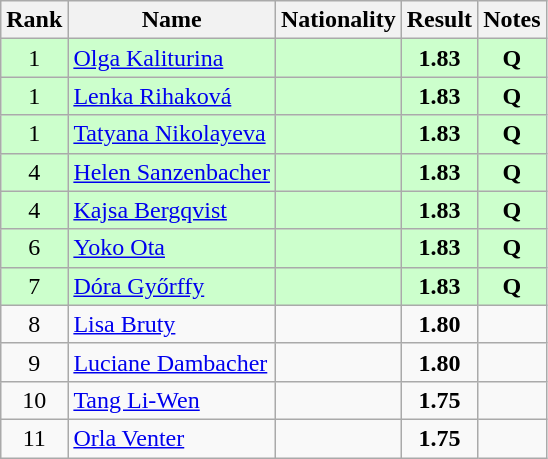<table class="wikitable sortable" style="text-align:center">
<tr>
<th>Rank</th>
<th>Name</th>
<th>Nationality</th>
<th>Result</th>
<th>Notes</th>
</tr>
<tr bgcolor=ccffcc>
<td>1</td>
<td align=left><a href='#'>Olga Kaliturina</a></td>
<td align=left></td>
<td><strong>1.83</strong></td>
<td><strong>Q</strong></td>
</tr>
<tr bgcolor=ccffcc>
<td>1</td>
<td align=left><a href='#'>Lenka Rihaková</a></td>
<td align=left></td>
<td><strong>1.83</strong></td>
<td><strong>Q</strong></td>
</tr>
<tr bgcolor=ccffcc>
<td>1</td>
<td align=left><a href='#'>Tatyana Nikolayeva</a></td>
<td align=left></td>
<td><strong>1.83</strong></td>
<td><strong>Q</strong></td>
</tr>
<tr bgcolor=ccffcc>
<td>4</td>
<td align=left><a href='#'>Helen Sanzenbacher</a></td>
<td align=left></td>
<td><strong>1.83</strong></td>
<td><strong>Q</strong></td>
</tr>
<tr bgcolor=ccffcc>
<td>4</td>
<td align=left><a href='#'>Kajsa Bergqvist</a></td>
<td align=left></td>
<td><strong>1.83</strong></td>
<td><strong>Q</strong></td>
</tr>
<tr bgcolor=ccffcc>
<td>6</td>
<td align=left><a href='#'>Yoko Ota</a></td>
<td align=left></td>
<td><strong>1.83</strong></td>
<td><strong>Q</strong></td>
</tr>
<tr bgcolor=ccffcc>
<td>7</td>
<td align=left><a href='#'>Dóra Győrffy</a></td>
<td align=left></td>
<td><strong>1.83</strong></td>
<td><strong>Q</strong></td>
</tr>
<tr>
<td>8</td>
<td align=left><a href='#'>Lisa Bruty</a></td>
<td align=left></td>
<td><strong>1.80</strong></td>
<td></td>
</tr>
<tr>
<td>9</td>
<td align=left><a href='#'>Luciane Dambacher</a></td>
<td align=left></td>
<td><strong>1.80</strong></td>
<td></td>
</tr>
<tr>
<td>10</td>
<td align=left><a href='#'>Tang Li-Wen</a></td>
<td align=left></td>
<td><strong>1.75</strong></td>
<td></td>
</tr>
<tr>
<td>11</td>
<td align=left><a href='#'>Orla Venter</a></td>
<td align=left></td>
<td><strong>1.75</strong></td>
<td></td>
</tr>
</table>
